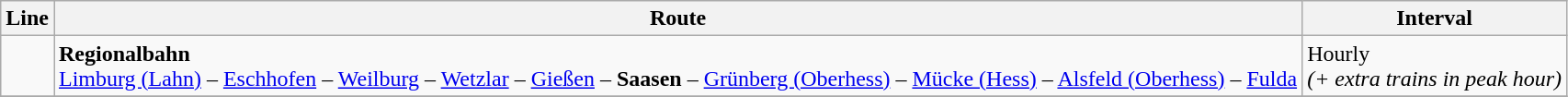<table class="wikitable">
<tr>
<th>Line</th>
<th>Route</th>
<th>Interval</th>
</tr>
<tr>
<td></td>
<td><strong>Regionalbahn</strong><br><a href='#'>Limburg (Lahn)</a> – <a href='#'>Eschhofen</a> – <a href='#'>Weilburg</a> – <a href='#'>Wetzlar</a> – <a href='#'>Gießen</a> – <strong>Saasen</strong> – <a href='#'>Grünberg (Oberhess)</a> – <a href='#'>Mücke (Hess)</a> – <a href='#'>Alsfeld (Oberhess)</a> – <a href='#'>Fulda</a></td>
<td>Hourly<br> <em>(+ extra trains in peak hour)</em></td>
</tr>
<tr>
</tr>
</table>
